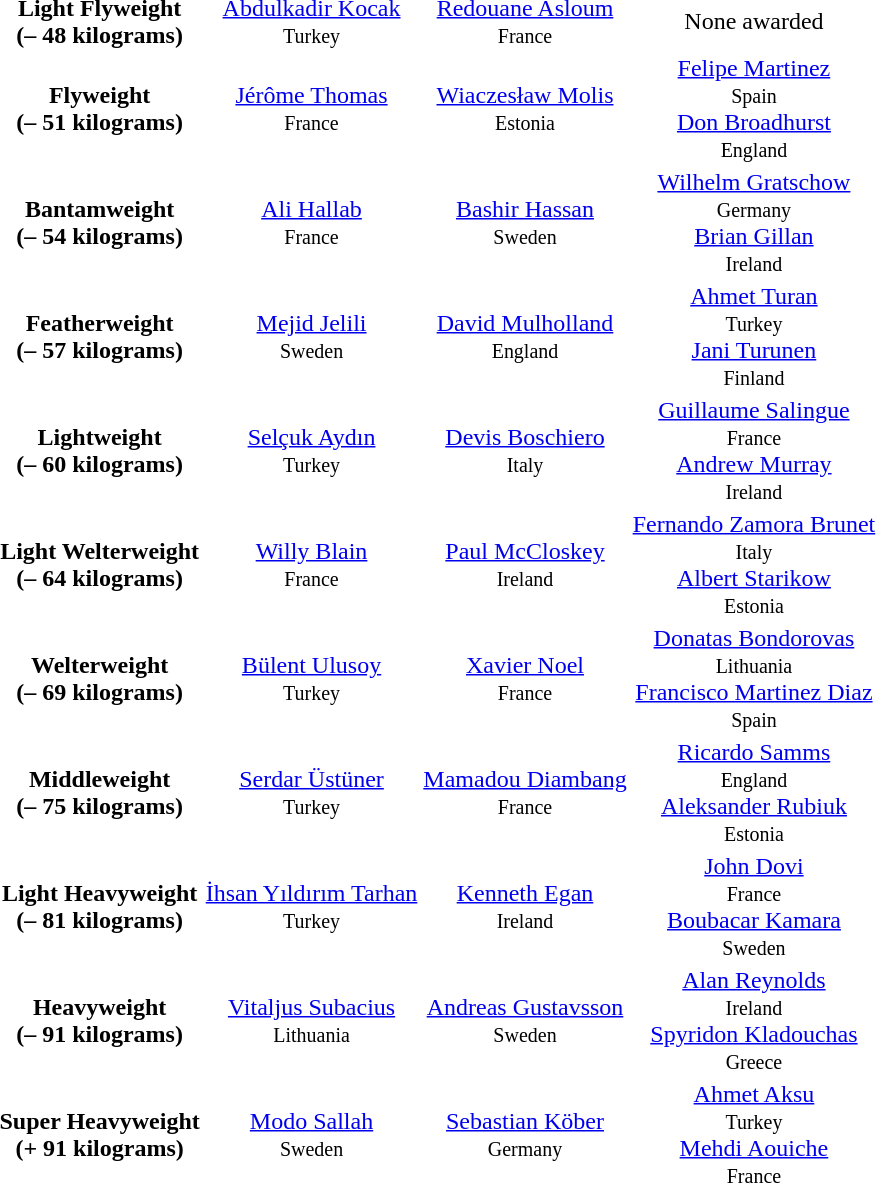<table>
<tr align="center">
<td><strong>Light Flyweight<br>(– 48 kilograms)</strong></td>
<td> <a href='#'>Abdulkadir Kocak</a><br><small>Turkey</small></td>
<td> <a href='#'>Redouane Asloum</a><br><small>France</small></td>
<td>None awarded</td>
</tr>
<tr align="center">
<td><strong>Flyweight<br>(– 51 kilograms)</strong></td>
<td> <a href='#'>Jérôme Thomas</a><br><small>France</small></td>
<td> <a href='#'>Wiaczesław Molis</a><br><small>Estonia</small></td>
<td> <a href='#'>Felipe Martinez</a><br><small>Spain</small><br> <a href='#'>Don Broadhurst</a><br><small>England</small></td>
</tr>
<tr align="center">
<td><strong>Bantamweight<br>(– 54 kilograms)</strong></td>
<td> <a href='#'>Ali Hallab</a><br><small>France</small></td>
<td> <a href='#'>Bashir Hassan</a><br><small>Sweden</small></td>
<td> <a href='#'>Wilhelm Gratschow</a><br><small>Germany</small><br> <a href='#'>Brian Gillan</a><br><small>Ireland</small></td>
</tr>
<tr align="center">
<td><strong>Featherweight<br>(– 57 kilograms)</strong></td>
<td> <a href='#'>Mejid Jelili</a><br><small>Sweden</small></td>
<td> <a href='#'>David Mulholland</a><br><small>England</small></td>
<td> <a href='#'>Ahmet Turan</a><br><small>Turkey</small><br> <a href='#'>Jani Turunen</a><br><small>Finland</small></td>
</tr>
<tr align="center">
<td><strong>Lightweight<br>(– 60 kilograms)</strong></td>
<td> <a href='#'>Selçuk Aydın</a><br><small>Turkey</small></td>
<td> <a href='#'>Devis Boschiero</a><br><small>Italy</small></td>
<td> <a href='#'>Guillaume Salingue</a><br><small>France</small><br> <a href='#'>Andrew Murray</a><br><small>Ireland</small></td>
</tr>
<tr align="center">
<td><strong>Light Welterweight<br>(– 64 kilograms)</strong></td>
<td> <a href='#'>Willy Blain</a><br><small>France</small></td>
<td> <a href='#'>Paul McCloskey</a><br><small>Ireland</small></td>
<td> <a href='#'>Fernando Zamora Brunet</a><br><small>Italy</small><br> <a href='#'>Albert Starikow</a><br><small>Estonia</small></td>
</tr>
<tr align="center">
<td><strong>Welterweight<br>(– 69 kilograms)</strong></td>
<td> <a href='#'>Bülent Ulusoy</a><br><small>Turkey</small></td>
<td> <a href='#'>Xavier Noel</a><br><small>France</small></td>
<td> <a href='#'>Donatas Bondorovas</a><br><small>Lithuania</small><br> <a href='#'>Francisco Martinez Diaz</a><br><small>Spain</small></td>
</tr>
<tr align="center">
<td><strong>Middleweight<br>(– 75 kilograms)</strong></td>
<td> <a href='#'>Serdar Üstüner</a><br><small>Turkey</small></td>
<td> <a href='#'>Mamadou Diambang</a><br><small>France</small></td>
<td> <a href='#'>Ricardo Samms</a><br><small>England</small><br> <a href='#'>Aleksander Rubiuk</a><br><small>Estonia</small></td>
</tr>
<tr align="center">
<td><strong>Light Heavyweight<br>(– 81 kilograms)</strong></td>
<td> <a href='#'>İhsan Yıldırım Tarhan</a><br><small>Turkey</small></td>
<td> <a href='#'>Kenneth Egan</a><br><small>Ireland</small></td>
<td> <a href='#'>John Dovi</a><br><small>France</small><br> <a href='#'>Boubacar Kamara</a><br><small>Sweden</small></td>
</tr>
<tr align="center">
<td><strong>Heavyweight<br>(– 91 kilograms)</strong></td>
<td> <a href='#'>Vitaljus Subacius</a><br><small>Lithuania</small></td>
<td> <a href='#'>Andreas Gustavsson</a><br><small>Sweden</small></td>
<td> <a href='#'>Alan Reynolds</a><br><small>Ireland</small><br> <a href='#'>Spyridon Kladouchas</a><br><small>Greece</small></td>
</tr>
<tr align="center">
<td><strong>Super Heavyweight<br>(+ 91 kilograms)</strong></td>
<td> <a href='#'>Modo Sallah</a><br><small>Sweden</small></td>
<td> <a href='#'>Sebastian Köber</a><br><small>Germany</small></td>
<td> <a href='#'>Ahmet Aksu</a><br><small>Turkey</small><br> <a href='#'>Mehdi Aouiche</a><br><small>France</small></td>
</tr>
</table>
